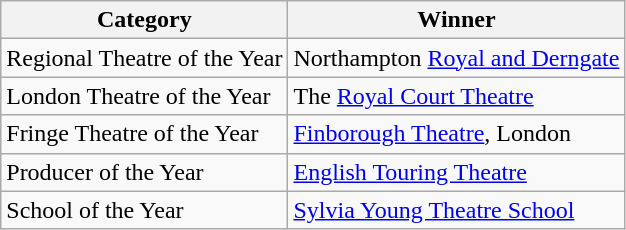<table class="wikitable">
<tr>
<th>Category</th>
<th>Winner</th>
</tr>
<tr>
<td>Regional Theatre of the Year</td>
<td>Northampton <a href='#'>Royal and Derngate</a></td>
</tr>
<tr>
<td>London Theatre of the Year</td>
<td>The <a href='#'>Royal Court Theatre</a></td>
</tr>
<tr>
<td>Fringe Theatre of the Year</td>
<td><a href='#'>Finborough Theatre</a>, London</td>
</tr>
<tr>
<td>Producer of the Year</td>
<td><a href='#'>English Touring Theatre</a></td>
</tr>
<tr>
<td>School of the Year</td>
<td><a href='#'>Sylvia Young Theatre School</a></td>
</tr>
</table>
